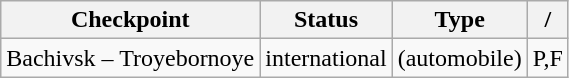<table class="wikitable collapsible" style="text-align:center">
<tr>
<th>Checkpoint</th>
<th>Status</th>
<th>Type</th>
<th>/</th>
</tr>
<tr>
<td>Bachivsk – Troyebornoye</td>
<td>international</td>
<td>(automobile)</td>
<td>P,F</td>
</tr>
</table>
